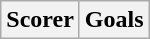<table class="wikitable">
<tr>
<th>Scorer</th>
<th>Goals</th>
</tr>
</table>
